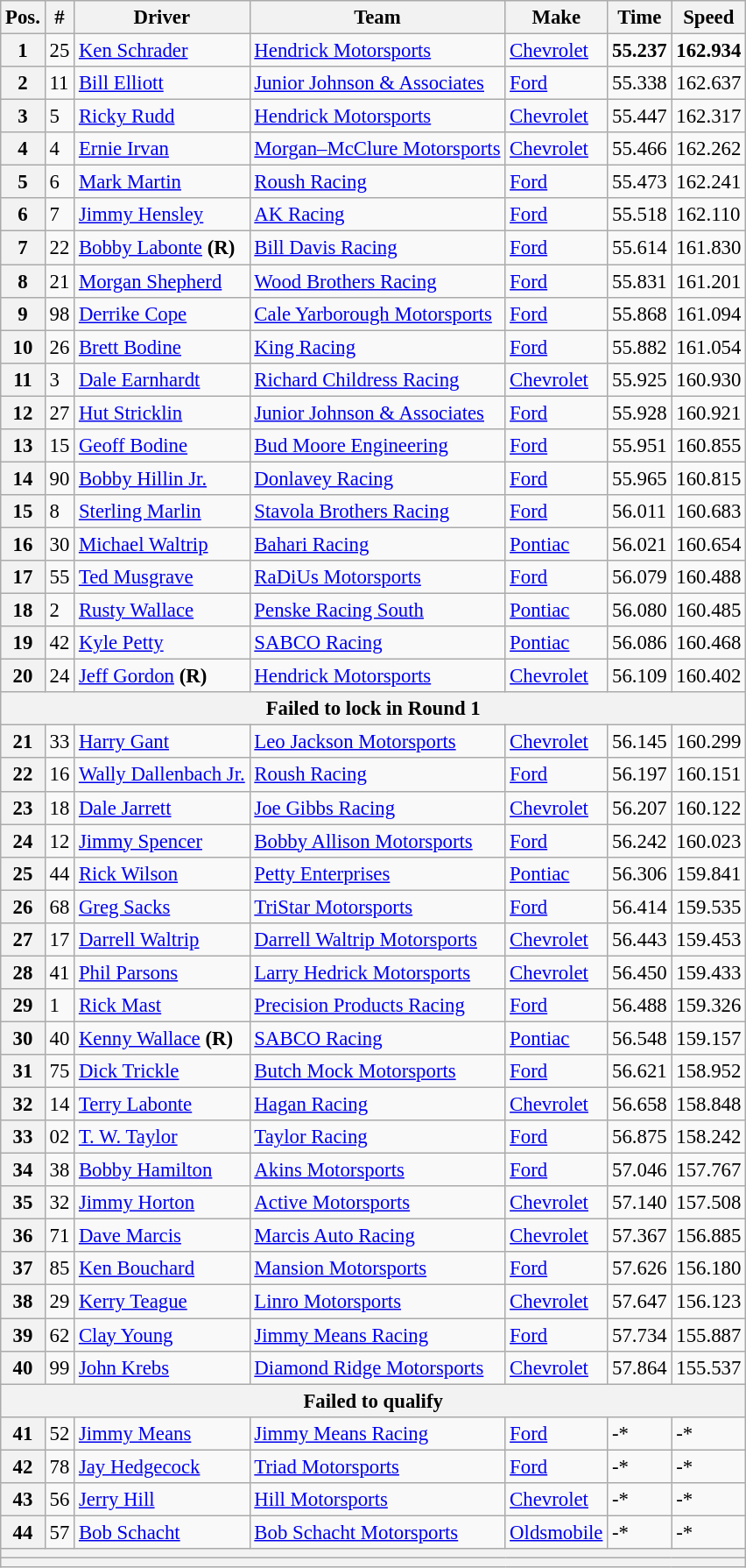<table class="wikitable" style="font-size:95%">
<tr>
<th>Pos.</th>
<th>#</th>
<th>Driver</th>
<th>Team</th>
<th>Make</th>
<th>Time</th>
<th>Speed</th>
</tr>
<tr>
<th>1</th>
<td>25</td>
<td><a href='#'>Ken Schrader</a></td>
<td><a href='#'>Hendrick Motorsports</a></td>
<td><a href='#'>Chevrolet</a></td>
<td><strong>55.237</strong></td>
<td><strong>162.934</strong></td>
</tr>
<tr>
<th>2</th>
<td>11</td>
<td><a href='#'>Bill Elliott</a></td>
<td><a href='#'>Junior Johnson & Associates</a></td>
<td><a href='#'>Ford</a></td>
<td>55.338</td>
<td>162.637</td>
</tr>
<tr>
<th>3</th>
<td>5</td>
<td><a href='#'>Ricky Rudd</a></td>
<td><a href='#'>Hendrick Motorsports</a></td>
<td><a href='#'>Chevrolet</a></td>
<td>55.447</td>
<td>162.317</td>
</tr>
<tr>
<th>4</th>
<td>4</td>
<td><a href='#'>Ernie Irvan</a></td>
<td><a href='#'>Morgan–McClure Motorsports</a></td>
<td><a href='#'>Chevrolet</a></td>
<td>55.466</td>
<td>162.262</td>
</tr>
<tr>
<th>5</th>
<td>6</td>
<td><a href='#'>Mark Martin</a></td>
<td><a href='#'>Roush Racing</a></td>
<td><a href='#'>Ford</a></td>
<td>55.473</td>
<td>162.241</td>
</tr>
<tr>
<th>6</th>
<td>7</td>
<td><a href='#'>Jimmy Hensley</a></td>
<td><a href='#'>AK Racing</a></td>
<td><a href='#'>Ford</a></td>
<td>55.518</td>
<td>162.110</td>
</tr>
<tr>
<th>7</th>
<td>22</td>
<td><a href='#'>Bobby Labonte</a> <strong>(R)</strong></td>
<td><a href='#'>Bill Davis Racing</a></td>
<td><a href='#'>Ford</a></td>
<td>55.614</td>
<td>161.830</td>
</tr>
<tr>
<th>8</th>
<td>21</td>
<td><a href='#'>Morgan Shepherd</a></td>
<td><a href='#'>Wood Brothers Racing</a></td>
<td><a href='#'>Ford</a></td>
<td>55.831</td>
<td>161.201</td>
</tr>
<tr>
<th>9</th>
<td>98</td>
<td><a href='#'>Derrike Cope</a></td>
<td><a href='#'>Cale Yarborough Motorsports</a></td>
<td><a href='#'>Ford</a></td>
<td>55.868</td>
<td>161.094</td>
</tr>
<tr>
<th>10</th>
<td>26</td>
<td><a href='#'>Brett Bodine</a></td>
<td><a href='#'>King Racing</a></td>
<td><a href='#'>Ford</a></td>
<td>55.882</td>
<td>161.054</td>
</tr>
<tr>
<th>11</th>
<td>3</td>
<td><a href='#'>Dale Earnhardt</a></td>
<td><a href='#'>Richard Childress Racing</a></td>
<td><a href='#'>Chevrolet</a></td>
<td>55.925</td>
<td>160.930</td>
</tr>
<tr>
<th>12</th>
<td>27</td>
<td><a href='#'>Hut Stricklin</a></td>
<td><a href='#'>Junior Johnson & Associates</a></td>
<td><a href='#'>Ford</a></td>
<td>55.928</td>
<td>160.921</td>
</tr>
<tr>
<th>13</th>
<td>15</td>
<td><a href='#'>Geoff Bodine</a></td>
<td><a href='#'>Bud Moore Engineering</a></td>
<td><a href='#'>Ford</a></td>
<td>55.951</td>
<td>160.855</td>
</tr>
<tr>
<th>14</th>
<td>90</td>
<td><a href='#'>Bobby Hillin Jr.</a></td>
<td><a href='#'>Donlavey Racing</a></td>
<td><a href='#'>Ford</a></td>
<td>55.965</td>
<td>160.815</td>
</tr>
<tr>
<th>15</th>
<td>8</td>
<td><a href='#'>Sterling Marlin</a></td>
<td><a href='#'>Stavola Brothers Racing</a></td>
<td><a href='#'>Ford</a></td>
<td>56.011</td>
<td>160.683</td>
</tr>
<tr>
<th>16</th>
<td>30</td>
<td><a href='#'>Michael Waltrip</a></td>
<td><a href='#'>Bahari Racing</a></td>
<td><a href='#'>Pontiac</a></td>
<td>56.021</td>
<td>160.654</td>
</tr>
<tr>
<th>17</th>
<td>55</td>
<td><a href='#'>Ted Musgrave</a></td>
<td><a href='#'>RaDiUs Motorsports</a></td>
<td><a href='#'>Ford</a></td>
<td>56.079</td>
<td>160.488</td>
</tr>
<tr>
<th>18</th>
<td>2</td>
<td><a href='#'>Rusty Wallace</a></td>
<td><a href='#'>Penske Racing South</a></td>
<td><a href='#'>Pontiac</a></td>
<td>56.080</td>
<td>160.485</td>
</tr>
<tr>
<th>19</th>
<td>42</td>
<td><a href='#'>Kyle Petty</a></td>
<td><a href='#'>SABCO Racing</a></td>
<td><a href='#'>Pontiac</a></td>
<td>56.086</td>
<td>160.468</td>
</tr>
<tr>
<th>20</th>
<td>24</td>
<td><a href='#'>Jeff Gordon</a> <strong>(R)</strong></td>
<td><a href='#'>Hendrick Motorsports</a></td>
<td><a href='#'>Chevrolet</a></td>
<td>56.109</td>
<td>160.402</td>
</tr>
<tr>
<th colspan="7">Failed to lock in Round 1</th>
</tr>
<tr>
<th>21</th>
<td>33</td>
<td><a href='#'>Harry Gant</a></td>
<td><a href='#'>Leo Jackson Motorsports</a></td>
<td><a href='#'>Chevrolet</a></td>
<td>56.145</td>
<td>160.299</td>
</tr>
<tr>
<th>22</th>
<td>16</td>
<td><a href='#'>Wally Dallenbach Jr.</a></td>
<td><a href='#'>Roush Racing</a></td>
<td><a href='#'>Ford</a></td>
<td>56.197</td>
<td>160.151</td>
</tr>
<tr>
<th>23</th>
<td>18</td>
<td><a href='#'>Dale Jarrett</a></td>
<td><a href='#'>Joe Gibbs Racing</a></td>
<td><a href='#'>Chevrolet</a></td>
<td>56.207</td>
<td>160.122</td>
</tr>
<tr>
<th>24</th>
<td>12</td>
<td><a href='#'>Jimmy Spencer</a></td>
<td><a href='#'>Bobby Allison Motorsports</a></td>
<td><a href='#'>Ford</a></td>
<td>56.242</td>
<td>160.023</td>
</tr>
<tr>
<th>25</th>
<td>44</td>
<td><a href='#'>Rick Wilson</a></td>
<td><a href='#'>Petty Enterprises</a></td>
<td><a href='#'>Pontiac</a></td>
<td>56.306</td>
<td>159.841</td>
</tr>
<tr>
<th>26</th>
<td>68</td>
<td><a href='#'>Greg Sacks</a></td>
<td><a href='#'>TriStar Motorsports</a></td>
<td><a href='#'>Ford</a></td>
<td>56.414</td>
<td>159.535</td>
</tr>
<tr>
<th>27</th>
<td>17</td>
<td><a href='#'>Darrell Waltrip</a></td>
<td><a href='#'>Darrell Waltrip Motorsports</a></td>
<td><a href='#'>Chevrolet</a></td>
<td>56.443</td>
<td>159.453</td>
</tr>
<tr>
<th>28</th>
<td>41</td>
<td><a href='#'>Phil Parsons</a></td>
<td><a href='#'>Larry Hedrick Motorsports</a></td>
<td><a href='#'>Chevrolet</a></td>
<td>56.450</td>
<td>159.433</td>
</tr>
<tr>
<th>29</th>
<td>1</td>
<td><a href='#'>Rick Mast</a></td>
<td><a href='#'>Precision Products Racing</a></td>
<td><a href='#'>Ford</a></td>
<td>56.488</td>
<td>159.326</td>
</tr>
<tr>
<th>30</th>
<td>40</td>
<td><a href='#'>Kenny Wallace</a> <strong>(R)</strong></td>
<td><a href='#'>SABCO Racing</a></td>
<td><a href='#'>Pontiac</a></td>
<td>56.548</td>
<td>159.157</td>
</tr>
<tr>
<th>31</th>
<td>75</td>
<td><a href='#'>Dick Trickle</a></td>
<td><a href='#'>Butch Mock Motorsports</a></td>
<td><a href='#'>Ford</a></td>
<td>56.621</td>
<td>158.952</td>
</tr>
<tr>
<th>32</th>
<td>14</td>
<td><a href='#'>Terry Labonte</a></td>
<td><a href='#'>Hagan Racing</a></td>
<td><a href='#'>Chevrolet</a></td>
<td>56.658</td>
<td>158.848</td>
</tr>
<tr>
<th>33</th>
<td>02</td>
<td><a href='#'>T. W. Taylor</a></td>
<td><a href='#'>Taylor Racing</a></td>
<td><a href='#'>Ford</a></td>
<td>56.875</td>
<td>158.242</td>
</tr>
<tr>
<th>34</th>
<td>38</td>
<td><a href='#'>Bobby Hamilton</a></td>
<td><a href='#'>Akins Motorsports</a></td>
<td><a href='#'>Ford</a></td>
<td>57.046</td>
<td>157.767</td>
</tr>
<tr>
<th>35</th>
<td>32</td>
<td><a href='#'>Jimmy Horton</a></td>
<td><a href='#'>Active Motorsports</a></td>
<td><a href='#'>Chevrolet</a></td>
<td>57.140</td>
<td>157.508</td>
</tr>
<tr>
<th>36</th>
<td>71</td>
<td><a href='#'>Dave Marcis</a></td>
<td><a href='#'>Marcis Auto Racing</a></td>
<td><a href='#'>Chevrolet</a></td>
<td>57.367</td>
<td>156.885</td>
</tr>
<tr>
<th>37</th>
<td>85</td>
<td><a href='#'>Ken Bouchard</a></td>
<td><a href='#'>Mansion Motorsports</a></td>
<td><a href='#'>Ford</a></td>
<td>57.626</td>
<td>156.180</td>
</tr>
<tr>
<th>38</th>
<td>29</td>
<td><a href='#'>Kerry Teague</a></td>
<td><a href='#'>Linro Motorsports</a></td>
<td><a href='#'>Chevrolet</a></td>
<td>57.647</td>
<td>156.123</td>
</tr>
<tr>
<th>39</th>
<td>62</td>
<td><a href='#'>Clay Young</a></td>
<td><a href='#'>Jimmy Means Racing</a></td>
<td><a href='#'>Ford</a></td>
<td>57.734</td>
<td>155.887</td>
</tr>
<tr>
<th>40</th>
<td>99</td>
<td><a href='#'>John Krebs</a></td>
<td><a href='#'>Diamond Ridge Motorsports</a></td>
<td><a href='#'>Chevrolet</a></td>
<td>57.864</td>
<td>155.537</td>
</tr>
<tr>
<th colspan="7">Failed to qualify</th>
</tr>
<tr>
<th>41</th>
<td>52</td>
<td><a href='#'>Jimmy Means</a></td>
<td><a href='#'>Jimmy Means Racing</a></td>
<td><a href='#'>Ford</a></td>
<td>-*</td>
<td>-*</td>
</tr>
<tr>
<th>42</th>
<td>78</td>
<td><a href='#'>Jay Hedgecock</a></td>
<td><a href='#'>Triad Motorsports</a></td>
<td><a href='#'>Ford</a></td>
<td>-*</td>
<td>-*</td>
</tr>
<tr>
<th>43</th>
<td>56</td>
<td><a href='#'>Jerry Hill</a></td>
<td><a href='#'>Hill Motorsports</a></td>
<td><a href='#'>Chevrolet</a></td>
<td>-*</td>
<td>-*</td>
</tr>
<tr>
<th>44</th>
<td>57</td>
<td><a href='#'>Bob Schacht</a></td>
<td><a href='#'>Bob Schacht Motorsports</a></td>
<td><a href='#'>Oldsmobile</a></td>
<td>-*</td>
<td>-*</td>
</tr>
<tr>
<th colspan="7"></th>
</tr>
<tr>
<th colspan="7"></th>
</tr>
</table>
